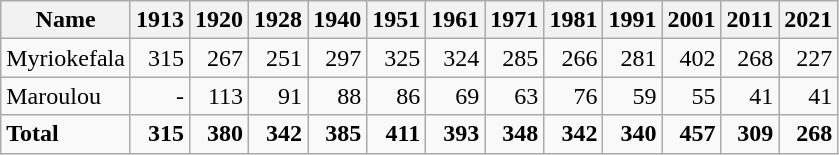<table class="wikitable sortable">
<tr class="hintergrundfarbe5">
<th>Name</th>
<th>1913</th>
<th>1920</th>
<th>1928</th>
<th>1940</th>
<th>1951</th>
<th>1961</th>
<th>1971</th>
<th>1981</th>
<th>1991</th>
<th>2001</th>
<th>2011</th>
<th>2021</th>
</tr>
<tr>
<td>Myriokefala</td>
<td style="text-align:right">315</td>
<td style="text-align:right">267</td>
<td style="text-align:right">251</td>
<td style="text-align:right">297</td>
<td style="text-align:right">325</td>
<td style="text-align:right">324</td>
<td style="text-align:right">285</td>
<td style="text-align:right">266</td>
<td style="text-align:right">281</td>
<td style="text-align:right">402</td>
<td style="text-align:right">268</td>
<td style="text-align:right">227</td>
</tr>
<tr>
<td>Maroulou</td>
<td style="text-align:right">-</td>
<td style="text-align:right">113</td>
<td style="text-align:right">91</td>
<td style="text-align:right">88</td>
<td style="text-align:right">86</td>
<td style="text-align:right">69</td>
<td style="text-align:right">63</td>
<td style="text-align:right">76</td>
<td style="text-align:right">59</td>
<td style="text-align:right">55</td>
<td style="text-align:right">41</td>
<td style="text-align:right">41</td>
</tr>
<tr class="sortbottom">
<td><strong>Total</strong></td>
<td style="text-align:right"><strong>315</strong></td>
<td style="text-align:right"><strong>380</strong></td>
<td style="text-align:right"><strong>342</strong></td>
<td style="text-align:right"><strong>385</strong></td>
<td style="text-align:right"><strong>411</strong></td>
<td style="text-align:right"><strong>393</strong></td>
<td style="text-align:right"><strong>348</strong></td>
<td style="text-align:right"><strong>342</strong></td>
<td style="text-align:right"><strong>340</strong></td>
<td style="text-align:right"><strong>457</strong></td>
<td style="text-align:right"><strong>309</strong></td>
<td style="text-align:right"><strong>268</strong></td>
</tr>
</table>
